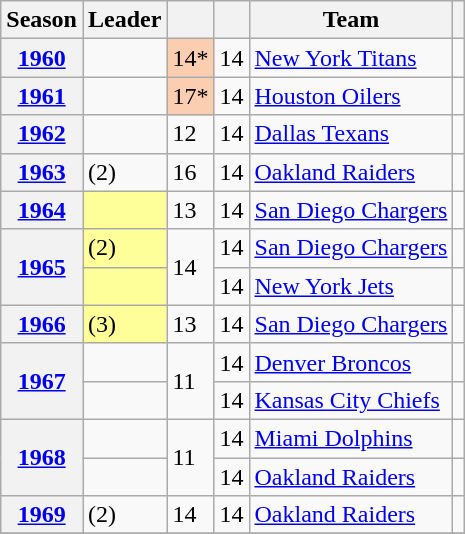<table class="wikitable sortable">
<tr>
<th scope=col>Season</th>
<th scope=col>Leader</th>
<th scope=col></th>
<th scope=col></th>
<th scope=col>Team</th>
<th scope=col class= "unsortable"></th>
</tr>
<tr>
<th scope=row><a href='#'>1960</a></th>
<td></td>
<td style="background-color:#FBCEB1">14*</td>
<td>14</td>
<td><a href='#'>New York Titans</a></td>
<td></td>
</tr>
<tr>
<th scope=row><a href='#'>1961</a></th>
<td></td>
<td style="background-color:#FBCEB1">17*</td>
<td>14</td>
<td><a href='#'>Houston Oilers</a></td>
<td></td>
</tr>
<tr>
<th scope=row><a href='#'>1962</a></th>
<td></td>
<td>12</td>
<td>14</td>
<td><a href='#'>Dallas Texans</a></td>
<td></td>
</tr>
<tr>
<th scope=row><a href='#'>1963</a></th>
<td> (2)</td>
<td>16</td>
<td>14</td>
<td><a href='#'>Oakland Raiders</a></td>
<td></td>
</tr>
<tr>
<th scope=row><a href='#'>1964</a></th>
<td style="background:#FFFF99;"></td>
<td>13</td>
<td>14</td>
<td><a href='#'>San Diego Chargers</a></td>
<td></td>
</tr>
<tr>
<th scope=rowgroup rowspan=2><a href='#'>1965</a></th>
<td style="background:#FFFF99;"> (2)</td>
<td rowspan=2>14</td>
<td>14</td>
<td><a href='#'>San Diego Chargers</a></td>
<td></td>
</tr>
<tr>
<td style="background:#FFFF99;"></td>
<td>14</td>
<td><a href='#'>New York Jets</a></td>
<td></td>
</tr>
<tr>
<th scope=row><a href='#'>1966</a></th>
<td style="background:#FFFF99;"> (3)</td>
<td>13</td>
<td>14</td>
<td><a href='#'>San Diego Chargers</a></td>
<td></td>
</tr>
<tr>
<th scope=rowgroup rowspan=2><a href='#'>1967</a></th>
<td></td>
<td rowspan=2>11</td>
<td>14</td>
<td><a href='#'>Denver Broncos</a></td>
<td></td>
</tr>
<tr>
<td></td>
<td>14</td>
<td><a href='#'>Kansas City Chiefs</a></td>
<td></td>
</tr>
<tr>
<th scope=rowgroup rowspan=2><a href='#'>1968</a></th>
<td></td>
<td rowspan=2>11</td>
<td>14</td>
<td><a href='#'>Miami Dolphins</a></td>
<td></td>
</tr>
<tr>
<td></td>
<td>14</td>
<td><a href='#'>Oakland Raiders</a></td>
<td></td>
</tr>
<tr>
<th scope=row><a href='#'>1969</a></th>
<td> (2)</td>
<td>14</td>
<td>14</td>
<td><a href='#'>Oakland Raiders</a></td>
<td></td>
</tr>
<tr>
</tr>
</table>
